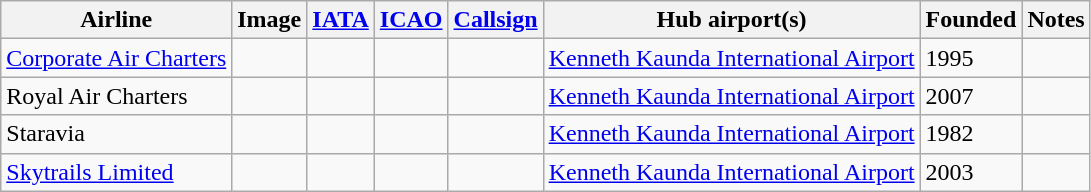<table class="wikitable">
<tr>
<th><strong>Airline</strong></th>
<th><strong>Image</strong></th>
<th><a href='#'>IATA</a></th>
<th><a href='#'>ICAO</a></th>
<th><a href='#'>Callsign</a></th>
<th>Hub airport(s)</th>
<th>Founded</th>
<th>Notes</th>
</tr>
<tr>
<td><a href='#'>Corporate Air Charters</a></td>
<td></td>
<td></td>
<td></td>
<td></td>
<td><a href='#'>Kenneth Kaunda International Airport</a></td>
<td>1995</td>
<td></td>
</tr>
<tr>
<td>Royal Air Charters</td>
<td></td>
<td></td>
<td></td>
<td></td>
<td><a href='#'>Kenneth Kaunda International Airport</a></td>
<td>2007</td>
<td></td>
</tr>
<tr>
<td>Staravia</td>
<td></td>
<td></td>
<td></td>
<td></td>
<td><a href='#'>Kenneth Kaunda International Airport</a></td>
<td>1982</td>
<td></td>
</tr>
<tr>
<td><a href='#'>Skytrails Limited</a></td>
<td></td>
<td></td>
<td></td>
<td></td>
<td><a href='#'>Kenneth Kaunda International Airport</a></td>
<td>2003</td>
<td></td>
</tr>
</table>
